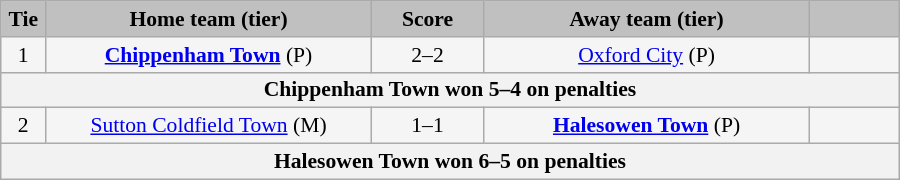<table class="wikitable" style="width: 600px; background:WhiteSmoke; text-align:center; font-size:90%">
<tr>
<td scope="col" style="width:  5.00%; background:silver;"><strong>Tie</strong></td>
<td scope="col" style="width: 36.25%; background:silver;"><strong>Home team (tier)</strong></td>
<td scope="col" style="width: 12.50%; background:silver;"><strong>Score</strong></td>
<td scope="col" style="width: 36.25%; background:silver;"><strong>Away team (tier)</strong></td>
<td scope="col" style="width: 10.00%; background:silver;"><strong></strong></td>
</tr>
<tr>
<td>1</td>
<td><strong><a href='#'>Chippenham Town</a></strong> (P)</td>
<td>2–2</td>
<td><a href='#'>Oxford City</a> (P)</td>
</tr>
<tr>
<th colspan="5">Chippenham Town won 5–4 on penalties</th>
</tr>
<tr>
<td>2</td>
<td><a href='#'>Sutton Coldfield Town</a> (M)</td>
<td>1–1</td>
<td><strong><a href='#'>Halesowen Town</a></strong> (P)</td>
</tr>
<tr>
<th colspan="5">Halesowen Town won 6–5 on penalties</th>
</tr>
</table>
